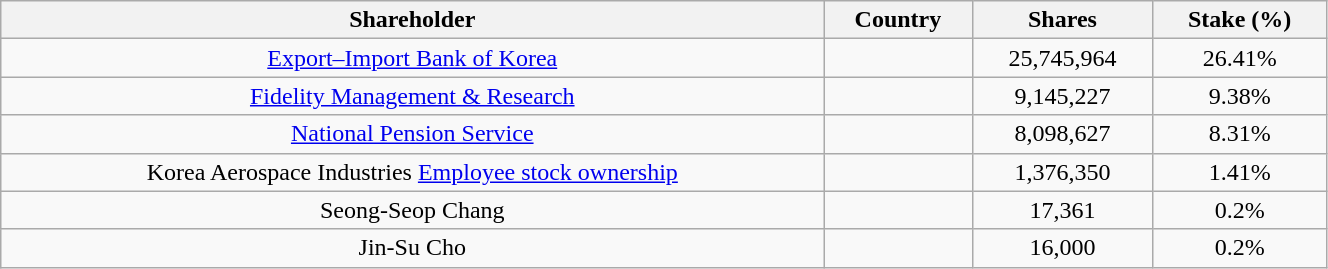<table class="wikitable" style="text-align:center; width:70%;">
<tr>
<th>Shareholder</th>
<th>Country</th>
<th>Shares</th>
<th>Stake (%)</th>
</tr>
<tr>
<td><a href='#'>Export–Import Bank of Korea</a></td>
<td></td>
<td>25,745,964</td>
<td>26.41%</td>
</tr>
<tr>
<td><a href='#'>Fidelity Management & Research</a></td>
<td></td>
<td>9,145,227</td>
<td>9.38%</td>
</tr>
<tr>
<td><a href='#'>National Pension Service</a></td>
<td></td>
<td>8,098,627</td>
<td>8.31%</td>
</tr>
<tr>
<td>Korea Aerospace Industries <a href='#'>Employee stock ownership</a></td>
<td></td>
<td>1,376,350</td>
<td>1.41%</td>
</tr>
<tr>
<td>Seong-Seop Chang</td>
<td></td>
<td>17,361</td>
<td>0.2%</td>
</tr>
<tr>
<td>Jin-Su Cho</td>
<td></td>
<td>16,000</td>
<td>0.2%</td>
</tr>
</table>
